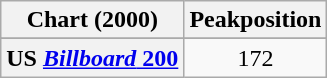<table class="wikitable sortable plainrowheaders" style="text-align:center">
<tr>
<th scope="col">Chart (2000)</th>
<th scope="col">Peakposition</th>
</tr>
<tr>
</tr>
<tr>
</tr>
<tr>
</tr>
<tr>
</tr>
<tr>
<th scope="row">US <a href='#'><em>Billboard</em> 200</a></th>
<td>172</td>
</tr>
</table>
